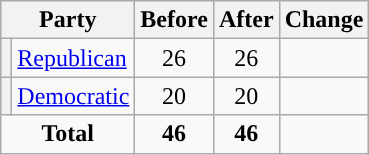<table class="wikitable" style="text-align:center;">
<tr>
<th colspan="2">Party</th>
<th>Before</th>
<th>After</th>
<th>Change</th>
</tr>
<tr>
<th style="background-color:"></th>
<td style="text-align:left;"><a href='#'>Republican</a></td>
<td>26</td>
<td>26</td>
<td></td>
</tr>
<tr>
<th style="background-color:"></th>
<td style="text-align:left;"><a href='#'>Democratic</a></td>
<td>20</td>
<td>20</td>
<td></td>
</tr>
<tr>
<td colspan="2"><strong>Total</strong></td>
<td><strong>46</strong></td>
<td><strong>46</strong></td>
<td></td>
</tr>
</table>
